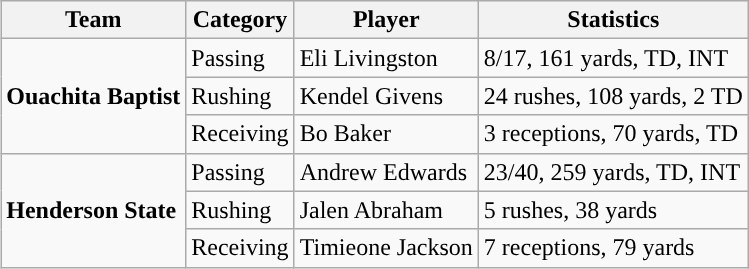<table class="wikitable" style="float: right;">
<tr>
<th>Team</th>
<th>Category</th>
<th>Player</th>
<th>Statistics</th>
</tr>
<tr>
<td rowspan=3><strong>Ouachita Baptist</strong></td>
<td>Passing</td>
<td>Eli Livingston</td>
<td>8/17, 161 yards, TD, INT</td>
</tr>
<tr>
<td>Rushing</td>
<td>Kendel Givens</td>
<td>24 rushes, 108 yards, 2 TD</td>
</tr>
<tr>
<td>Receiving</td>
<td>Bo Baker</td>
<td>3 receptions, 70 yards, TD</td>
</tr>
<tr>
<td rowspan=3><strong>Henderson State</strong></td>
<td>Passing</td>
<td>Andrew Edwards</td>
<td>23/40, 259 yards, TD, INT</td>
</tr>
<tr>
<td>Rushing</td>
<td>Jalen Abraham</td>
<td>5 rushes, 38 yards</td>
</tr>
<tr>
<td>Receiving</td>
<td>Timieone Jackson</td>
<td>7 receptions, 79 yards</td>
</tr>
</table>
